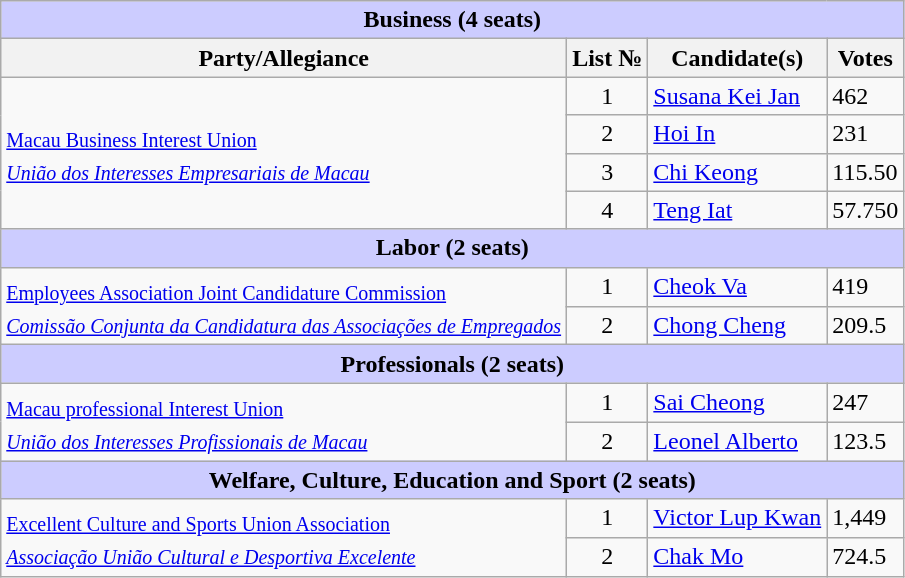<table class="wikitable">
<tr style="background-color:#CCCCFF;font-weight:bold;text-align:center;vertical-align:bottom;">
<td colspan = "4"><strong>Business (4 seats)</strong></td>
</tr>
<tr>
<th>Party/Allegiance</th>
<th>List №</th>
<th>Candidate(s)</th>
<th>Votes</th>
</tr>
<tr>
<td rowspan=4><sub><a href='#'>Macau Business Interest Union<br><em>União dos Interesses Empresariais de Macau</em></a></sub></td>
<td style="text-align:center;">1</td>
<td><a href='#'>Susana  Kei Jan</a></td>
<td>462</td>
</tr>
<tr>
<td style="text-align:center;">2</td>
<td><a href='#'> Hoi In</a></td>
<td>231</td>
</tr>
<tr>
<td style="text-align:center;">3</td>
<td><a href='#'> Chi Keong</a></td>
<td>115.50</td>
</tr>
<tr>
<td style="text-align:center;">4</td>
<td><a href='#'> Teng Iat</a></td>
<td>57.750</td>
</tr>
<tr style="background-color:#CCCCFF;font-weight:bold;text-align:center;vertical-align:bottom;">
<td colspan = "4"><strong>Labor (2 seats)</strong></td>
</tr>
<tr>
<td rowspan=2><sub><a href='#'>Employees Association Joint Candidature Commission<br><em>Comissão Conjunta da Candidatura das Associações de Empregados</em></a></sub></td>
<td style="text-align:center;">1</td>
<td><a href='#'> Cheok Va</a></td>
<td>419</td>
</tr>
<tr>
<td style="text-align:center;">2</td>
<td><a href='#'> Chong Cheng</a></td>
<td>209.5</td>
</tr>
<tr style="background-color:#CCCCFF;font-weight:bold;text-align:center;vertical-align:bottom;">
<td colspan = "4"><strong>Professionals (2 seats)</strong></td>
</tr>
<tr>
<td rowspan=2><sub><a href='#'>Macau professional Interest Union<br><em>União dos Interesses Profissionais de Macau</em></a></sub></td>
<td style="text-align:center;">1</td>
<td><a href='#'> Sai Cheong</a></td>
<td>247</td>
</tr>
<tr>
<td style="text-align:center;">2</td>
<td><a href='#'>Leonel Alberto </a></td>
<td>123.5</td>
</tr>
<tr style="background-color:#CCCCFF;font-weight:bold;text-align:center;vertical-align:bottom;">
<td colspan = "4"><strong>Welfare, Culture, Education and Sport (2 seats)</strong></td>
</tr>
<tr>
<td rowspan=2><sub><a href='#'>Excellent Culture and Sports Union Association<br><em>Associação União Cultural e Desportiva Excelente</em></a></sub></td>
<td style="text-align:center;">1</td>
<td><a href='#'>Victor  Lup Kwan</a></td>
<td>1,449</td>
</tr>
<tr>
<td style="text-align:center;">2</td>
<td><a href='#'> Chak Mo</a></td>
<td>724.5</td>
</tr>
</table>
